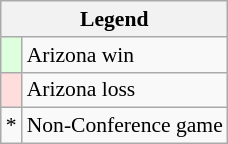<table class="wikitable" style="font-size:90%">
<tr>
<th colspan=2>Legend</th>
</tr>
<tr>
<td style="background:#ddffdd;"> </td>
<td>Arizona win</td>
</tr>
<tr>
<td style="background:#ffdddd;"> </td>
<td>Arizona loss</td>
</tr>
<tr>
<td>*</td>
<td>Non-Conference game</td>
</tr>
</table>
